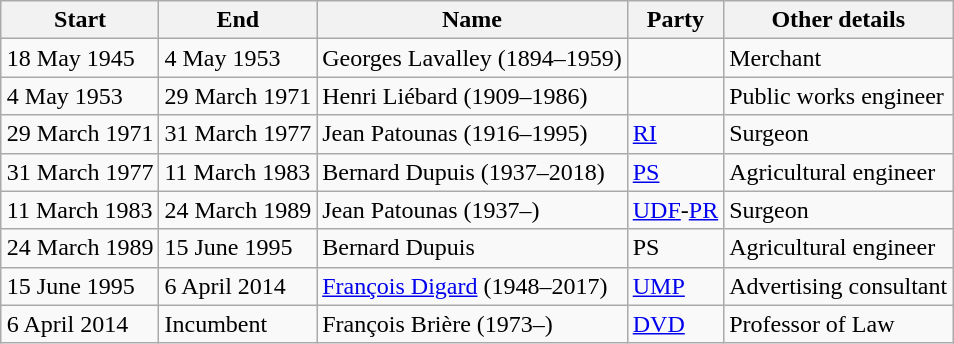<table border="1" class="wikitable" style="margin:0.5em auto">
<tr>
<th>Start</th>
<th>End</th>
<th>Name</th>
<th>Party</th>
<th>Other details</th>
</tr>
<tr>
<td>18 May 1945</td>
<td>4 May 1953</td>
<td>Georges Lavalley (1894–1959)</td>
<td></td>
<td>Merchant</td>
</tr>
<tr>
<td>4 May 1953</td>
<td>29 March 1971</td>
<td>Henri Liébard (1909–1986)</td>
<td></td>
<td>Public works engineer</td>
</tr>
<tr>
<td>29 March 1971</td>
<td>31 March 1977</td>
<td>Jean Patounas (1916–1995)</td>
<td><a href='#'>RI</a></td>
<td>Surgeon</td>
</tr>
<tr>
<td>31 March 1977</td>
<td>11 March 1983</td>
<td>Bernard Dupuis (1937–2018)</td>
<td><a href='#'>PS</a></td>
<td>Agricultural engineer</td>
</tr>
<tr>
<td>11 March 1983</td>
<td>24 March 1989</td>
<td>Jean Patounas (1937–)</td>
<td><a href='#'>UDF</a>-<a href='#'>PR</a></td>
<td>Surgeon</td>
</tr>
<tr>
<td>24 March 1989</td>
<td>15 June 1995</td>
<td>Bernard Dupuis</td>
<td>PS</td>
<td>Agricultural engineer</td>
</tr>
<tr>
<td>15 June 1995</td>
<td>6 April 2014</td>
<td><a href='#'>François Digard</a> (1948–2017)</td>
<td><a href='#'>UMP</a></td>
<td>Advertising consultant</td>
</tr>
<tr>
<td>6 April 2014</td>
<td>Incumbent</td>
<td>François Brière (1973–)</td>
<td><a href='#'>DVD</a></td>
<td>Professor of Law</td>
</tr>
</table>
